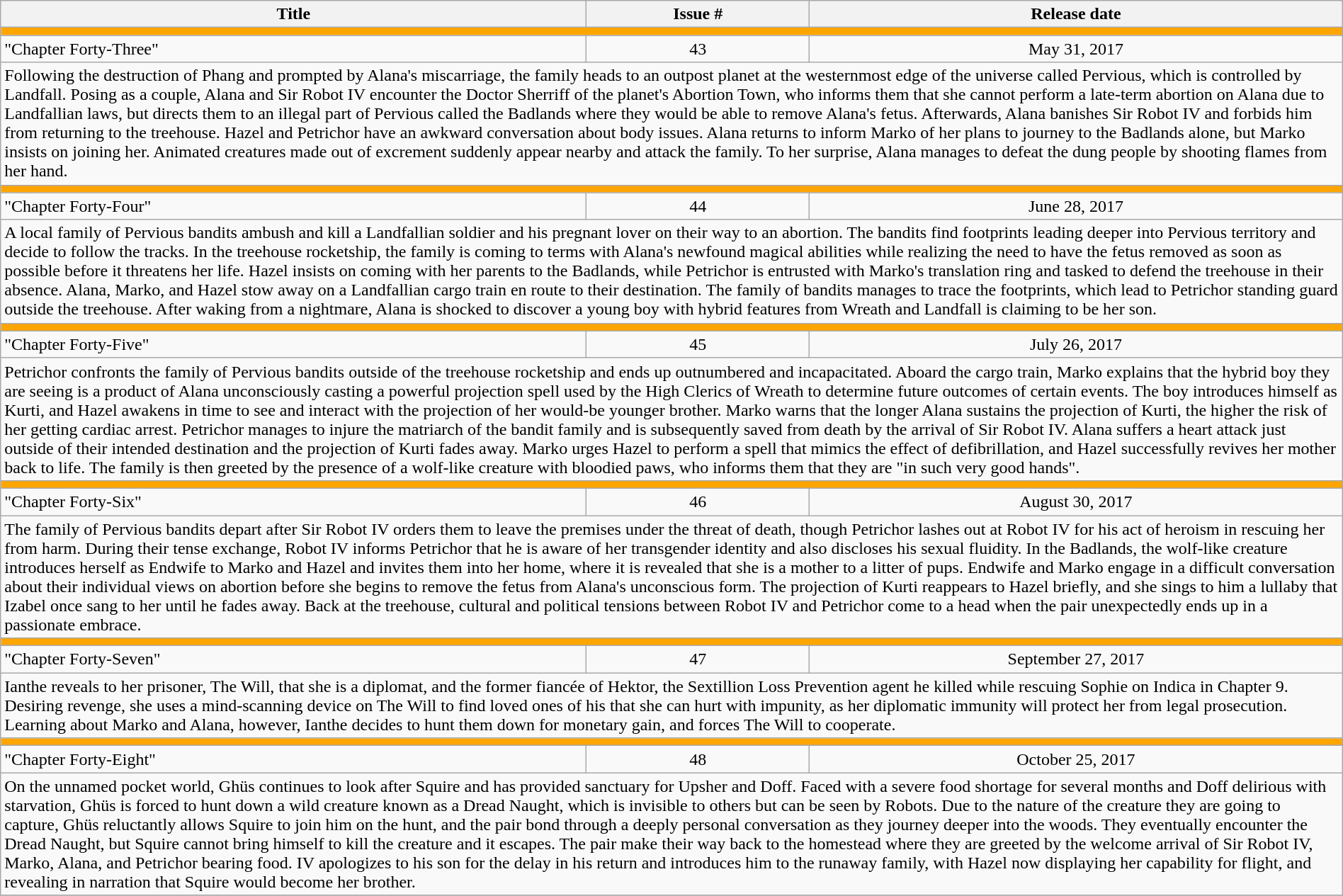<table class="wikitable" style="width:100%;">
<tr>
<th>Title</th>
<th>Issue #</th>
<th>Release date</th>
</tr>
<tr>
<td colspan="6" style="background:orange"></td>
</tr>
<tr>
<td>"Chapter Forty-Three"</td>
<td style="text-align:center;">43</td>
<td style="text-align:center;">May 31, 2017</td>
</tr>
<tr>
<td colspan="6">Following the destruction of Phang and prompted by Alana's miscarriage, the family heads to an outpost planet at the westernmost edge of the universe called Pervious, which is controlled by Landfall. Posing as a couple, Alana and Sir Robot IV encounter the Doctor Sherriff of the planet's Abortion Town, who informs them that she cannot perform a late-term abortion on Alana due to Landfallian laws, but directs them to an illegal part of Pervious called the Badlands where they would be able to remove Alana's fetus. Afterwards, Alana banishes Sir Robot IV and forbids him from returning to the treehouse. Hazel and Petrichor have an awkward conversation about body issues. Alana returns to inform Marko of her plans to journey to the Badlands alone, but Marko insists on joining her. Animated creatures made out of excrement suddenly appear nearby and attack the family. To her surprise, Alana manages to defeat the dung people by shooting flames from her hand.</td>
</tr>
<tr>
<td colspan="6" style="background:orange"></td>
</tr>
<tr>
<td>"Chapter Forty-Four"</td>
<td style="text-align:center;">44</td>
<td style="text-align:center;">June 28, 2017</td>
</tr>
<tr>
<td colspan="6">A local family of Pervious bandits ambush and kill a Landfallian soldier and his pregnant lover on their way to an abortion. The bandits find footprints leading deeper into Pervious territory and decide to follow the tracks. In the treehouse rocketship, the family is coming to terms with Alana's newfound magical abilities while realizing the need to have the fetus removed as soon as possible before it threatens her life. Hazel insists on coming with her parents to the Badlands, while Petrichor is entrusted with Marko's translation ring and tasked to defend the treehouse in their absence. Alana, Marko, and Hazel stow away on a Landfallian cargo train en route to their destination. The family of bandits manages to trace the footprints, which lead to Petrichor standing guard outside the treehouse. After waking from a nightmare, Alana is shocked to discover a young boy with hybrid features from Wreath and Landfall is claiming to be her son.</td>
</tr>
<tr>
<td colspan="6" style="background:orange"></td>
</tr>
<tr>
<td>"Chapter Forty-Five"</td>
<td style="text-align:center;">45</td>
<td style="text-align:center;">July 26, 2017</td>
</tr>
<tr>
<td colspan="6">Petrichor confronts the family of Pervious bandits outside of the treehouse rocketship and ends up outnumbered and incapacitated. Aboard the cargo train, Marko explains that the hybrid boy they are seeing is a product of Alana unconsciously casting a powerful projection spell used by the High Clerics of Wreath to determine future outcomes of certain events. The boy introduces himself as Kurti, and Hazel awakens in time to see and interact with the projection of her would-be younger brother. Marko warns that the longer Alana sustains the projection of Kurti, the higher the risk of her getting cardiac arrest. Petrichor manages to injure the matriarch of the bandit family and is subsequently saved from death by the arrival of Sir Robot IV. Alana suffers a heart attack just outside of their intended destination and the projection of Kurti fades away. Marko urges Hazel to perform a spell that mimics the effect of defibrillation, and Hazel successfully revives her mother back to life. The family is then greeted by the presence of a wolf-like creature with bloodied paws, who informs them that they are "in such very good hands".</td>
</tr>
<tr>
<td colspan="6" style="background:orange"></td>
</tr>
<tr>
<td>"Chapter Forty-Six"</td>
<td style="text-align:center;">46</td>
<td style="text-align:center;">August 30, 2017</td>
</tr>
<tr>
<td colspan="6">The family of Pervious bandits depart after Sir Robot IV orders them to leave the premises under the threat of death, though Petrichor lashes out at Robot IV for his act of heroism in rescuing her from harm. During their tense exchange, Robot IV informs Petrichor that he is aware of her transgender identity and also discloses his sexual fluidity. In the Badlands, the wolf-like creature introduces herself as Endwife to Marko and Hazel and invites them into her home, where it is revealed that she is a mother to a litter of pups. Endwife and Marko engage in a difficult conversation about their individual views on abortion before she begins to remove the fetus from Alana's unconscious form. The projection of Kurti reappears to Hazel briefly, and she sings to him a lullaby that Izabel once sang to her until he fades away. Back at the treehouse, cultural and political tensions between Robot IV and Petrichor come to a head when the pair unexpectedly ends up in a passionate embrace.</td>
</tr>
<tr>
<td colspan="6" style="background:orange"></td>
</tr>
<tr>
<td>"Chapter Forty-Seven"</td>
<td style="text-align:center;">47</td>
<td style="text-align:center;">September 27, 2017</td>
</tr>
<tr>
<td colspan="6">Ianthe reveals to her prisoner, The Will, that she is a diplomat, and the former fiancée of Hektor, the Sextillion Loss Prevention agent he killed while rescuing Sophie on Indica in Chapter 9. Desiring revenge, she uses a mind-scanning device on The Will to find loved ones of his that she can hurt with impunity, as her diplomatic immunity will protect her from legal prosecution. Learning about Marko and Alana, however, Ianthe decides to hunt them down for monetary gain, and forces The Will to cooperate.</td>
</tr>
<tr>
<td colspan="6" style="background:orange"></td>
</tr>
<tr>
<td>"Chapter Forty-Eight"</td>
<td style="text-align:center;">48</td>
<td style="text-align:center;">October 25, 2017</td>
</tr>
<tr>
<td colspan="6">On the unnamed pocket world, Ghüs continues to look after Squire and has provided sanctuary for Upsher and Doff. Faced with a severe food shortage for several months and Doff delirious with starvation, Ghüs is forced to hunt down a wild creature known as a Dread Naught, which is invisible to others but can be seen by Robots. Due to the nature of the creature they are going to capture, Ghüs reluctantly allows Squire to join him on the hunt, and the pair bond through a deeply personal conversation as they journey deeper into the woods. They eventually encounter the Dread Naught, but Squire cannot bring himself to kill the creature and it escapes. The pair make their way back to the homestead where they are greeted by the welcome arrival of Sir Robot IV, Marko, Alana, and Petrichor bearing food. IV apologizes to his son for the delay in his return and introduces him to the runaway family, with Hazel now displaying her capability for flight, and revealing in narration that Squire would become her brother.</td>
</tr>
<tr>
</tr>
</table>
